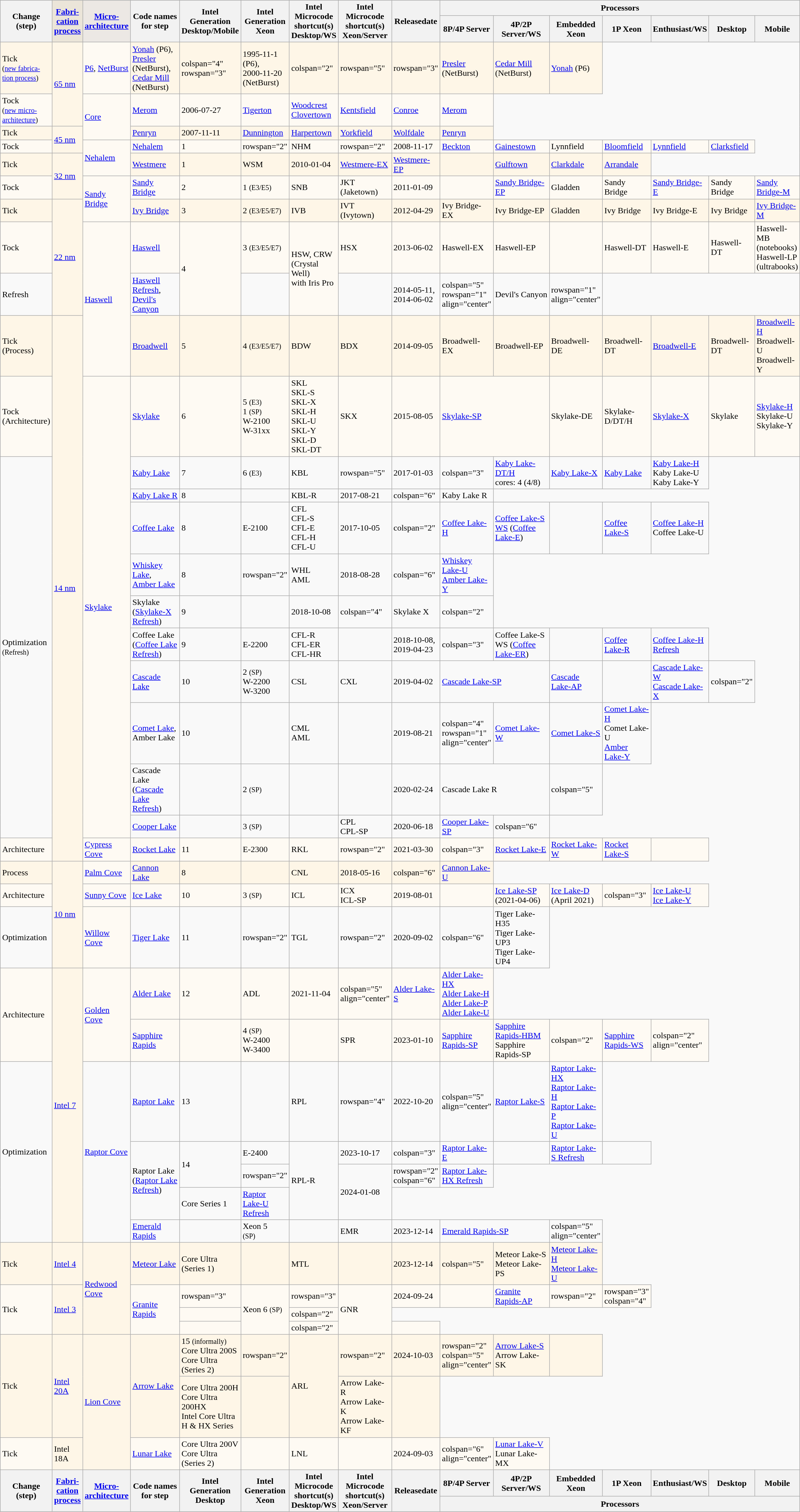<table class="wikitable mw-datatable">
<tr>
<th rowspan="2">Change<br>(step)</th>
<th rowspan="2" style="background-color:#EBE5D9"><a href='#'>Fabri­cation<br>process</a></th>
<th rowspan="2" style="background-color:#ECE8E4"><a href='#'>Micro-<br>architecture</a></th>
<th rowspan="2">Code names<br>for step</th>
<th rowspan="2">Intel<br>Generation<br>Desktop/Mobile</th>
<th rowspan="2">Intel<br>Generation<br>Xeon</th>
<th rowspan="2">Intel Microcode<br>shortcut(s)<br>Desktop/WS </th>
<th rowspan="2">Intel Microcode<br>shortcut(s)<br>Xeon/Server</th>
<th rowspan="2">Releasedate</th>
<th colspan="7">Processors</th>
</tr>
<tr>
<th>8P/4P Server</th>
<th>4P/2P Server/<abbr>WS</abbr></th>
<th>Embedded Xeon</th>
<th>1P Xeon</th>
<th>Enthusiast/<abbr>WS</abbr></th>
<th>Desktop</th>
<th>Mobile</th>
</tr>
<tr style="background-color:#FEF6E7">
<td>Tick<br><small>(<a href='#'>new fabrica-<br>tion process</a>)</small></td>
<td rowspan="2"><a href='#'>65 nm</a></td>
<td style="background-color:#FEFAF3"><a href='#'>P6</a>, <a href='#'>NetBurst</a></td>
<td><a href='#'>Yonah</a> (P6),<br><a href='#'>Presler</a> (NetBurst),<br><a href='#'>Cedar Mill</a> (NetBurst)</td>
<td>colspan="4" rowspan="3" </td>
<td>1995-11-1 (P6),<br>2000-11-20 (NetBurst)</td>
<td>colspan="2" </td>
<td>rowspan="5" </td>
<td>rowspan="3" </td>
<td><a href='#'>Presler</a> (NetBurst)</td>
<td><a href='#'>Cedar Mill</a> (NetBurst)</td>
<td><a href='#'>Yonah</a> (P6)</td>
</tr>
<tr style="background-color:#FEFAF3">
<td>Tock<br><small>(<a href='#'>new micro-<br>architecture</a>)</small></td>
<td rowspan="2"><a href='#'>Core</a></td>
<td><a href='#'>Merom</a></td>
<td>2006-07-27 </td>
<td><a href='#'>Tigerton</a></td>
<td><a href='#'>Woodcrest</a><br><a href='#'>Clovertown</a></td>
<td><a href='#'>Kentsfield</a></td>
<td><a href='#'>Conroe</a></td>
<td><a href='#'>Merom</a></td>
</tr>
<tr style="background-color:#FEF6E7">
<td>Tick</td>
<td rowspan="2"><a href='#'>45 nm</a></td>
<td><a href='#'>Penryn</a></td>
<td>2007-11-11 </td>
<td><a href='#'>Dunnington</a></td>
<td><a href='#'>Harpertown</a></td>
<td><a href='#'>Yorkfield</a></td>
<td><a href='#'>Wolfdale</a></td>
<td><a href='#'>Penryn</a></td>
</tr>
<tr style="background-color:#FEFAF3">
<td>Tock</td>
<td rowspan="2"><a href='#'>Nehalem</a></td>
<td><a href='#'>Nehalem</a></td>
<td>1</td>
<td>rowspan="2" </td>
<td>NHM</td>
<td>rowspan="2" </td>
<td>2008-11-17 </td>
<td><a href='#'>Beckton</a></td>
<td><a href='#'>Gainestown</a></td>
<td>Lynnfield</td>
<td><a href='#'>Bloomfield</a></td>
<td><a href='#'>Lynnfield</a></td>
<td><a href='#'>Clarksfield</a></td>
</tr>
<tr style="background-color:#FEF6E7">
<td>Tick</td>
<td rowspan="2"><a href='#'>32 nm</a></td>
<td><a href='#'>Westmere</a></td>
<td>1</td>
<td>WSM</td>
<td>2010-01-04 </td>
<td><a href='#'>Westmere-EX</a></td>
<td><a href='#'>Westmere-EP</a></td>
<td></td>
<td><a href='#'>Gulftown</a></td>
<td><a href='#'>Clarkdale</a></td>
<td><a href='#'>Arrandale</a></td>
</tr>
<tr style="background-color:#FEFAF3">
<td>Tock</td>
<td rowspan="2"><a href='#'>Sandy Bridge</a></td>
<td><a href='#'>Sandy Bridge</a></td>
<td>2</td>
<td>1 <small>(E3/E5)</small></td>
<td>SNB</td>
<td>JKT (Jaketown)</td>
<td>2011-01-09 </td>
<td></td>
<td><a href='#'>Sandy Bridge-EP</a></td>
<td>Gladden</td>
<td>Sandy Bridge</td>
<td><a href='#'>Sandy Bridge-E</a></td>
<td>Sandy Bridge</td>
<td><a href='#'>Sandy Bridge-M</a></td>
</tr>
<tr style="background-color:#FEF6E7">
<td>Tick</td>
<td rowspan="3"><a href='#'>22 nm</a></td>
<td><a href='#'>Ivy Bridge</a></td>
<td>3</td>
<td>2 <small>(E3/E5/E7)</small></td>
<td>IVB</td>
<td>IVT (Ivytown)</td>
<td>2012-04-29</td>
<td>Ivy Bridge-EX </td>
<td>Ivy Bridge-EP </td>
<td>Gladden</td>
<td>Ivy Bridge</td>
<td>Ivy Bridge-E </td>
<td>Ivy Bridge</td>
<td><a href='#'>Ivy Bridge-M</a></td>
</tr>
<tr style="background-color:#FEFAF3">
<td>Tock</td>
<td rowspan="3"><a href='#'>Haswell</a></td>
<td><a href='#'>Haswell</a></td>
<td rowspan="2">4</td>
<td>3 <small>(E3/E5/E7)</small></td>
<td rowspan="2">HSW, CRW (Crystal Well)<br>with Iris Pro </td>
<td>HSX</td>
<td>2013-06-02</td>
<td>Haswell-EX</td>
<td>Haswell-EP</td>
<td></td>
<td>Haswell-DT</td>
<td>Haswell-E</td>
<td>Haswell-DT </td>
<td>Haswell-MB (notebooks)<br>Haswell-LP (ultrabooks)</td>
</tr>
<tr>
<td rowspan="1">Refresh</td>
<td rowspan="1"><a href='#'>Haswell Refresh</a>,<br><a href='#'>Devil's Canyon</a></td>
<td></td>
<td></td>
<td rowspan="1">2014-05-11,<br>2014-06-02</td>
<td>colspan="5" rowspan="1" align="center" </td>
<td rowspan="1">Devil's Canyon</td>
<td>rowspan="1" align="center" </td>
</tr>
<tr style="background-color:#FEF6E7">
<td>Tick (Process)</td>
<td rowspan="13"><a href='#'>14 nm</a></td>
<td><a href='#'>Broadwell</a></td>
<td>5</td>
<td>4 <small>(E3/E5/E7)</small></td>
<td>BDW</td>
<td>BDX</td>
<td>2014-09-05</td>
<td>Broadwell-EX </td>
<td>Broadwell-EP </td>
<td>Broadwell-DE</td>
<td>Broadwell-DT</td>
<td><a href='#'>Broadwell-E</a></td>
<td>Broadwell-DT</td>
<td><a href='#'>Broadwell-H</a><br>Broadwell-U<br>Broadwell-Y</td>
</tr>
<tr style="background-color:#FEFAF3">
<td>Tock (Architecture)</td>
<td rowspan="11"><a href='#'>Skylake</a></td>
<td><a href='#'>Skylake</a></td>
<td>6</td>
<td>5 <small>(E3)</small><br>1 <small>(SP)</small><br>W-2100<br>W-31xx</td>
<td>SKL<br>SKL-S<br>SKL-X<br>SKL-H<br>SKL-U<br>SKL-Y<br>SKL-D<br>SKL-DT</td>
<td>SKX</td>
<td>2015-08-05 </td>
<td colspan="2"><a href='#'>Skylake-SP</a></td>
<td>Skylake-DE</td>
<td>Skylake-D/DT/H</td>
<td><a href='#'>Skylake-X</a></td>
<td>Skylake</td>
<td><a href='#'>Skylake-H</a><br>Skylake-U<br>Skylake-Y</td>
</tr>
<tr>
<td rowspan="10">Optimization<br><small>(Refresh)</small><br></td>
<td><a href='#'>Kaby Lake</a></td>
<td>7</td>
<td>6 <small>(E3)</small></td>
<td>KBL</td>
<td>rowspan="5" </td>
<td>2017-01-03 </td>
<td>colspan="3" </td>
<td><a href='#'>Kaby Lake-DT/H</a><br>cores: 4 (4/8)</td>
<td><a href='#'>Kaby Lake-X</a></td>
<td><a href='#'>Kaby Lake</a></td>
<td><a href='#'>Kaby Lake-H</a><br>Kaby Lake-U<br>Kaby Lake-Y</td>
</tr>
<tr>
<td><a href='#'>Kaby&nbsp;Lake&nbsp;R</a></td>
<td>8</td>
<td></td>
<td>KBL-R</td>
<td>2017-08-21 </td>
<td>colspan="6" </td>
<td>Kaby Lake R</td>
</tr>
<tr>
<td><a href='#'>Coffee Lake</a></td>
<td>8</td>
<td>E-2100</td>
<td>CFL<br>CFL-S<br>CFL-E<br>CFL-H<br>CFL-U</td>
<td>2017-10-05 </td>
<td>colspan="2" </td>
<td><a href='#'>Coffee Lake-H</a></td>
<td><a href='#'>Coffee Lake-S WS</a> (<a href='#'>Coffee Lake-E</a>)</td>
<td></td>
<td><a href='#'>Coffee Lake-S</a></td>
<td><a href='#'>Coffee Lake-H</a><br>Coffee Lake-U</td>
</tr>
<tr>
<td><a href='#'>Whiskey Lake</a>,<br><a href='#'>Amber Lake</a></td>
<td>8</td>
<td>rowspan="2" </td>
<td>WHL<br>AML</td>
<td>2018-08-28 </td>
<td>colspan="6" </td>
<td><a href='#'>Whiskey Lake-U</a><br><a href='#'>Amber Lake-Y</a></td>
</tr>
<tr>
<td>Skylake (<a href='#'>Skylake-X Refresh</a>)</td>
<td>9</td>
<td></td>
<td>2018-10-08 </td>
<td>colspan="4" </td>
<td>Skylake X</td>
<td>colspan="2" </td>
</tr>
<tr>
<td>Coffee Lake (<a href='#'>Coffee Lake Refresh</a>)</td>
<td>9</td>
<td>E-2200</td>
<td>CFL-R<br>CFL-ER<br>CFL-HR</td>
<td></td>
<td>2018-10-08, 2019-04-23 </td>
<td>colspan="3" </td>
<td>Coffee Lake-S WS (<a href='#'>Coffee Lake-ER</a>)</td>
<td></td>
<td><a href='#'>Coffee Lake-R</a></td>
<td><a href='#'>Coffee Lake-H Refresh</a></td>
</tr>
<tr>
<td><a href='#'>Cascade Lake</a></td>
<td>10</td>
<td>2 <small>(SP)</small><br>W-2200<br>W-3200</td>
<td>CSL</td>
<td>CXL</td>
<td>2019-04-02 </td>
<td colspan="2"><a href='#'>Cascade Lake-SP</a></td>
<td><a href='#'>Cascade Lake-AP</a></td>
<td></td>
<td><a href='#'>Cascade Lake-W</a><br><a href='#'>Cascade Lake-X</a></td>
<td>colspan="2" </td>
</tr>
<tr>
<td><a href='#'>Comet Lake</a>, Amber Lake</td>
<td>10</td>
<td></td>
<td>CML<br>AML</td>
<td></td>
<td>2019-08-21 </td>
<td>colspan="4" rowspan="1" align="center" </td>
<td><a href='#'>Comet Lake-W</a></td>
<td><a href='#'>Comet Lake-S</a></td>
<td><a href='#'>Comet Lake-H</a><br>Comet Lake-U<br><a href='#'>Amber Lake-Y</a></td>
</tr>
<tr>
<td>Cascade Lake (<a href='#'>Cascade Lake Refresh</a>)</td>
<td></td>
<td>2 <small>(SP)</small></td>
<td></td>
<td></td>
<td>2020-02-24 </td>
<td colspan="2">Cascade Lake R</td>
<td>colspan="5" </td>
</tr>
<tr>
<td><a href='#'>Cooper Lake</a></td>
<td></td>
<td>3 <small>(SP)</small></td>
<td></td>
<td>CPL<br>CPL-SP</td>
<td>2020-06-18 </td>
<td><a href='#'>Cooper Lake-SP</a></td>
<td>colspan="6" </td>
</tr>
<tr style="background-color:#FEFAF3">
<td>Architecture</td>
<td><a href='#'>Cypress Cove</a></td>
<td><a href='#'>Rocket Lake</a></td>
<td>11</td>
<td>E-2300</td>
<td>RKL</td>
<td>rowspan="2" </td>
<td>2021-03-30 </td>
<td>colspan="3" </td>
<td><a href='#'>Rocket Lake-E</a></td>
<td><a href='#'>Rocket Lake-W</a></td>
<td><a href='#'>Rocket Lake-S</a></td>
<td></td>
</tr>
<tr style="background-color:#FEF6E7">
<td style="background-color:#FEF6E7">Process</td>
<td rowspan="3"><a href='#'>10 nm</a></td>
<td style="background-color:#FEFAF3"><a href='#'>Palm Cove</a></td>
<td><a href='#'>Cannon Lake</a></td>
<td>8</td>
<td></td>
<td>CNL</td>
<td>2018-05-16 </td>
<td>colspan="6" </td>
<td><a href='#'>Cannon Lake-U</a></td>
</tr>
<tr style="background-color:#FEFAF3">
<td>Architecture</td>
<td><a href='#'>Sunny Cove</a></td>
<td><a href='#'>Ice Lake</a></td>
<td>10</td>
<td>3 <small>(SP)</small></td>
<td>ICL</td>
<td>ICX <br>ICL-SP</td>
<td>2019-08-01 </td>
<td></td>
<td><a href='#'>Ice Lake-SP</a> (2021-04-06)</td>
<td><a href='#'>Ice Lake-D</a> (April 2021)</td>
<td>colspan="3" </td>
<td><a href='#'>Ice Lake-U</a><br><a href='#'>Ice Lake-Y</a></td>
</tr>
<tr>
<td>Optimization</td>
<td style="background-color:#FEFAF3"><a href='#'>Willow Cove</a></td>
<td><a href='#'>Tiger Lake</a></td>
<td>11</td>
<td>rowspan="2" </td>
<td>TGL</td>
<td>rowspan="2" </td>
<td>2020-09-02 </td>
<td>colspan="6" </td>
<td>Tiger Lake-H35 <br>Tiger Lake-UP3<br>Tiger Lake-UP4</td>
</tr>
<tr style="background-color:#FEFAF3">
<td rowspan="2">Architecture</td>
<td rowspan="7" style="background-color:#FEF6E7"><a href='#'>Intel 7</a></td>
<td rowspan="2"><a href='#'>Golden Cove</a></td>
<td><a href='#'>Alder Lake</a></td>
<td>12</td>
<td>ADL</td>
<td>2021-11-04</td>
<td>colspan="5" align="center" </td>
<td><a href='#'>Alder Lake-S</a></td>
<td><a href='#'>Alder Lake-HX</a><br><a href='#'>Alder Lake-H</a><br><a href='#'>Alder Lake-P</a><br><a href='#'>Alder Lake-U</a></td>
</tr>
<tr style="background-color:#FEFAF3">
<td><a href='#'>Sapphire Rapids</a></td>
<td></td>
<td>4 <small>(SP)</small><br>W-2400<br>W-3400</td>
<td></td>
<td>SPR</td>
<td>2023-01-10</td>
<td><a href='#'>Sapphire Rapids-SP</a></td>
<td><a href='#'>Sapphire Rapids-HBM</a><br>Sapphire Rapids-SP</td>
<td>colspan="2" </td>
<td><a href='#'>Sapphire Rapids-WS</a></td>
<td>colspan="2" align="center" </td>
</tr>
<tr>
<td rowspan="5">Optimization</td>
<td rowspan="5"><a href='#'>Raptor Cove</a></td>
<td><a href='#'>Raptor Lake</a></td>
<td>13</td>
<td></td>
<td>RPL</td>
<td>rowspan="4" </td>
<td>2022-10-20</td>
<td>colspan="5" align="center" </td>
<td><a href='#'>Raptor Lake-S</a></td>
<td><a href='#'>Raptor Lake-HX</a><br><a href='#'>Raptor Lake-H</a><br><a href='#'>Raptor Lake-P</a><br><a href='#'>Raptor Lake-U</a></td>
</tr>
<tr>
<td rowspan="3">Raptor Lake (<a href='#'>Raptor Lake Refresh</a>)</td>
<td rowspan="2">14</td>
<td>E-2400</td>
<td rowspan="3">RPL-R</td>
<td>2023-10-17</td>
<td>colspan="3" </td>
<td><a href='#'>Raptor Lake-E</a></td>
<td></td>
<td><a href='#'>Raptor Lake-S Refresh</a></td>
<td></td>
</tr>
<tr>
<td>rowspan="2" </td>
<td rowspan="2">2024-01-08</td>
<td>rowspan="2" colspan="6" </td>
<td><a href='#'>Raptor Lake-HX Refresh</a></td>
</tr>
<tr>
<td>Core Series 1</td>
<td><a href='#'>Raptor Lake-U Refresh</a></td>
</tr>
<tr>
<td><a href='#'>Emerald Rapids</a></td>
<td></td>
<td>Xeon 5 <br><small>(SP)</small></td>
<td></td>
<td>EMR</td>
<td>2023-12-14</td>
<td colspan="2"><a href='#'>Emerald Rapids-SP</a></td>
<td>colspan="5" align="center" </td>
</tr>
<tr style="background-color:#FEF6E7">
<td>Tick</td>
<td><a href='#'>Intel 4</a></td>
<td rowspan="4"><a href='#'>Redwood Cove</a></td>
<td><a href='#'>Meteor Lake</a></td>
<td>Core Ultra (Series 1)</td>
<td></td>
<td>MTL</td>
<td></td>
<td>2023-12-14</td>
<td>colspan="5" </td>
<td>Meteor Lake-S<br>Meteor Lake-PS</td>
<td><a href='#'>Meteor Lake-H</a><br><a href='#'>Meteor Lake-U</a></td>
</tr>
<tr style="background-color:#FEFAF3">
<td rowspan="3">Tick</td>
<td rowspan="3" style="background-color:#FEF6E7"><a href='#'>Intel 3</a></td>
<td rowspan="3"><a href='#'>Granite Rapids</a></td>
<td>rowspan="3" </td>
<td rowspan="3">Xeon 6 <small>(SP)</small></td>
<td>rowspan="3" </td>
<td rowspan="3">GNR</td>
<td>2024-09-24 <br></td>
<td></td>
<td><a href='#'>Granite Rapids-AP</a></td>
<td>rowspan="2" </td>
<td>rowspan="3" colspan="4" </td>
</tr>
<tr style="background-color:#FEFAF3">
<td> </td>
<td>colspan="2" </td>
</tr>
<tr style="background-color:#FEFAF3">
<td> </td>
<td>colspan="2" </td>
<td></td>
</tr>
<tr style="background-color:#FEF6E7">
<td rowspan="2">Tick</td>
<td rowspan="2"><a href='#'>Intel 20A</a></td>
<td rowspan="3"><a href='#'>Lion Cove</a></td>
<td rowspan="2"><a href='#'>Arrow Lake</a></td>
<td>15 <small>(informally)</small><br>Core Ultra 200S<br>Core Ultra (Series 2)</td>
<td>rowspan="2" </td>
<td rowspan="2">ARL</td>
<td>rowspan="2" </td>
<td>2024-10-03 </td>
<td>rowspan="2" colspan="5" align="center" </td>
<td><a href='#'>Arrow Lake-S</a><br>Arrow Lake-SK</td>
<td></td>
</tr>
<tr style="background-color:#FEF6E7">
<td>Core Ultra 200H<br>Core Ultra 200HX<br>Intel Core Ultra H & HX Series </td>
<td> </td>
<td>Arrow Lake-R<br>Arrow Lake-K<br>Arrow Lake-KF</td>
<td></td>
</tr>
<tr style="background-color:#FEFAF3">
<td>Tick</td>
<td style="background-color:#FEF6E7">Intel 18A</td>
<td><a href='#'>Lunar Lake</a></td>
<td>Core Ultra 200V<br>Core Ultra (Series 2)</td>
<td></td>
<td>LNL</td>
<td></td>
<td>2024-09-03 </td>
<td>colspan="6" align="center" </td>
<td><a href='#'>Lunar Lake-V</a><br>Lunar Lake-MX</td>
</tr>
<tr>
<th rowspan="2">Change<br>(step)</th>
<th rowspan="2"><a href='#'>Fabri­cation<br>process</a></th>
<th rowspan="2"><a href='#'>Micro-<br>architecture</a></th>
<th rowspan="2">Code names<br>for step</th>
<th rowspan="2">Intel<br>Generation<br>Desktop</th>
<th rowspan="2">Intel<br>Generation<br>Xeon</th>
<th rowspan="2">Intel Microcode<br>shortcut(s)<br>Desktop/WS </th>
<th rowspan="2">Intel Microcode<br>shortcut(s)<br>Xeon/Server</th>
<th rowspan="2">Releasedate</th>
<th>8P/4P Server</th>
<th>4P/2P Server/<abbr>WS</abbr></th>
<th>Embedded Xeon</th>
<th>1P Xeon</th>
<th>Enthusiast/<abbr>WS</abbr></th>
<th>Desktop</th>
<th>Mobile</th>
</tr>
<tr>
<th colspan="7">Processors</th>
</tr>
</table>
